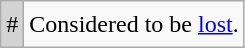<table class="wikitable" style="font-size:1.00em; line-height:1.5em;">
<tr>
<td bgcolor="lightgray">#</td>
<td>Considered to be <a href='#'>lost</a>.</td>
</tr>
</table>
